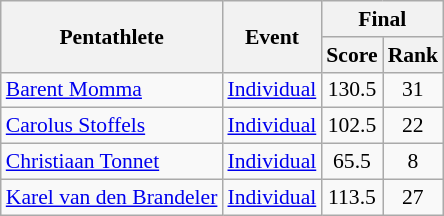<table class=wikitable style="font-size:90%">
<tr>
<th rowspan=2>Pentathlete</th>
<th rowspan=2>Event</th>
<th colspan=2>Final</th>
</tr>
<tr>
<th>Score</th>
<th>Rank</th>
</tr>
<tr>
<td><a href='#'>Barent Momma</a></td>
<td><a href='#'>Individual</a></td>
<td align=center>130.5</td>
<td align=center>31</td>
</tr>
<tr>
<td><a href='#'>Carolus Stoffels</a></td>
<td><a href='#'>Individual</a></td>
<td align=center>102.5</td>
<td align=center>22</td>
</tr>
<tr>
<td><a href='#'>Christiaan Tonnet</a></td>
<td><a href='#'>Individual</a></td>
<td align=center>65.5</td>
<td align=center>8</td>
</tr>
<tr>
<td><a href='#'>Karel van den Brandeler</a></td>
<td><a href='#'>Individual</a></td>
<td align=center>113.5</td>
<td align=center>27</td>
</tr>
</table>
